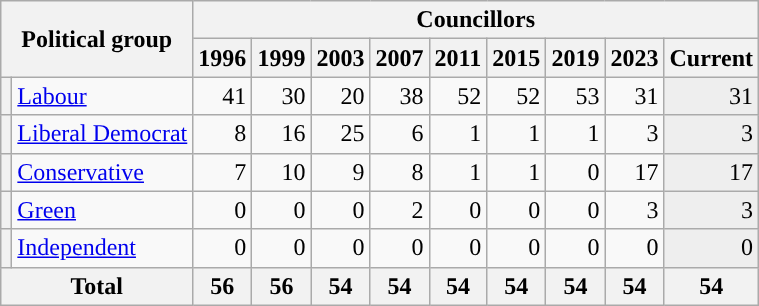<table class="wikitable" style="text-align:right">
<tr>
<th colspan=2 rowspan=2>Political group</th>
<th colspan=9>Councillors</th>
</tr>
<tr>
<th>1996</th>
<th>1999</th>
<th>2003</th>
<th>2007</th>
<th>2011</th>
<th>2015</th>
<th>2019</th>
<th>2023</th>
<th>Current</th>
</tr>
<tr>
<th style="background-color: "></th>
<td style="text-align:left"><a href='#'>Labour</a></td>
<td>41</td>
<td>30</td>
<td>20</td>
<td>38</td>
<td>52</td>
<td>52</td>
<td>53</td>
<td>31</td>
<td style="background:#eee;">31</td>
</tr>
<tr>
<th style="background-color: "></th>
<td style="text-align:left"><a href='#'>Liberal Democrat</a></td>
<td>8</td>
<td>16</td>
<td>25</td>
<td>6</td>
<td>1</td>
<td>1</td>
<td>1</td>
<td>3</td>
<td style="background:#eee;">3</td>
</tr>
<tr>
<th style="background-color: "></th>
<td style="text-align:left"><a href='#'>Conservative</a></td>
<td>7</td>
<td>10</td>
<td>9</td>
<td>8</td>
<td>1</td>
<td>1</td>
<td>0</td>
<td>17</td>
<td style="background:#eee;">17</td>
</tr>
<tr>
<th style="background-color: "></th>
<td style="text-align:left"><a href='#'>Green</a></td>
<td>0</td>
<td>0</td>
<td>0</td>
<td>2</td>
<td>0</td>
<td>0</td>
<td>0</td>
<td>3</td>
<td style="background:#eee;">3</td>
</tr>
<tr>
<th style="background-color: "></th>
<td style="text-align:left"><a href='#'>Independent</a></td>
<td>0</td>
<td>0</td>
<td>0</td>
<td>0</td>
<td>0</td>
<td>0</td>
<td>0</td>
<td>0</td>
<td style="background:#eee;">0</td>
</tr>
<tr>
<th colspan=2>Total</th>
<th>56</th>
<th>56</th>
<th>54</th>
<th>54</th>
<th>54</th>
<th>54</th>
<th>54</th>
<th>54</th>
<th>54</th>
</tr>
</table>
